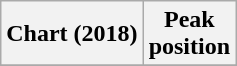<table class="wikitable sortable plainrowheaders" style="text-align:center">
<tr>
<th scope="col">Chart (2018)</th>
<th scope="col">Peak<br> position</th>
</tr>
<tr>
</tr>
</table>
